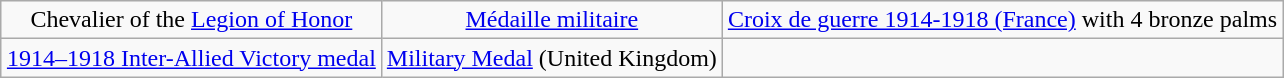<table class="wikitable" style="margin-left: auto; margin-right: auto; text-align: center; margin-bottom: -1px;">
<tr>
<td>Chevalier of the <a href='#'>Legion of Honor</a></td>
<td><a href='#'>Médaille militaire</a></td>
<td><a href='#'>Croix de guerre 1914-1918 (France)</a> with 4 bronze palms</td>
</tr>
<tr>
<td><a href='#'>1914–1918 Inter-Allied Victory medal</a></td>
<td><a href='#'>Military Medal</a> (United Kingdom)</td>
</tr>
</table>
